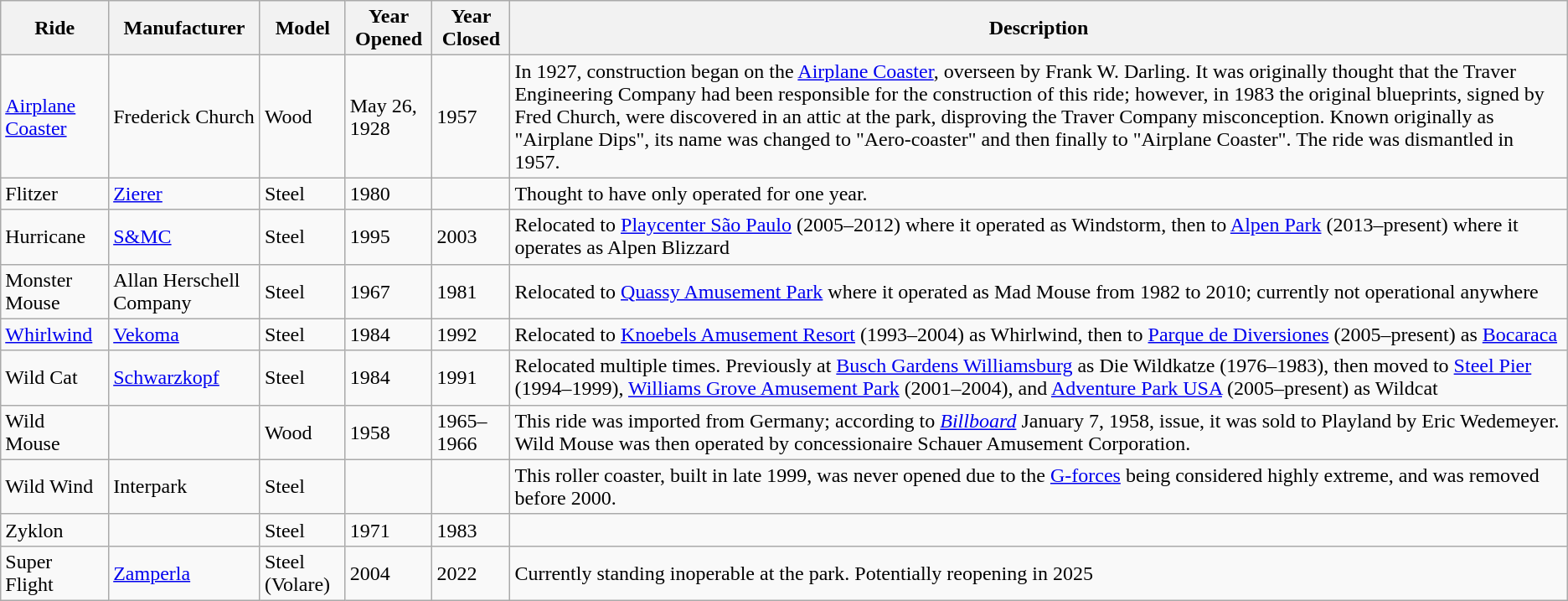<table class="wikitable sortable">
<tr>
<th>Ride</th>
<th>Manufacturer</th>
<th>Model</th>
<th>Year Opened</th>
<th>Year Closed</th>
<th class="unsortable">Description</th>
</tr>
<tr>
<td><a href='#'>Airplane Coaster</a></td>
<td>Frederick Church</td>
<td>Wood</td>
<td>May 26, 1928</td>
<td>1957</td>
<td>In 1927, construction began on the <a href='#'>Airplane Coaster</a>, overseen by Frank W. Darling. It was originally thought that the Traver Engineering Company had been responsible for the construction of this ride; however, in 1983 the original blueprints, signed by Fred Church, were discovered in an attic at the park, disproving the Traver Company misconception. Known originally as "Airplane Dips", its name was changed to "Aero-coaster" and then finally to "Airplane Coaster". The ride was dismantled in 1957.</td>
</tr>
<tr>
<td>Flitzer</td>
<td><a href='#'>Zierer</a></td>
<td>Steel</td>
<td>1980</td>
<td></td>
<td>Thought to have only operated for one year.</td>
</tr>
<tr>
<td>Hurricane</td>
<td><a href='#'>S&MC</a></td>
<td>Steel</td>
<td>1995</td>
<td>2003</td>
<td>Relocated to <a href='#'>Playcenter São Paulo</a> (2005–2012) where it operated as Windstorm, then to <a href='#'>Alpen Park</a> (2013–present) where it operates as Alpen Blizzard</td>
</tr>
<tr>
<td>Monster Mouse</td>
<td>Allan Herschell Company</td>
<td>Steel</td>
<td>1967</td>
<td>1981</td>
<td>Relocated to <a href='#'>Quassy Amusement Park</a> where it operated as Mad Mouse from 1982 to 2010; currently not operational anywhere</td>
</tr>
<tr>
<td><a href='#'>Whirlwind</a></td>
<td><a href='#'>Vekoma</a></td>
<td>Steel</td>
<td>1984</td>
<td>1992</td>
<td>Relocated to <a href='#'>Knoebels Amusement Resort</a> (1993–2004) as Whirlwind, then to <a href='#'>Parque de Diversiones</a> (2005–present) as <a href='#'>Bocaraca</a></td>
</tr>
<tr>
<td>Wild Cat</td>
<td><a href='#'>Schwarzkopf</a></td>
<td>Steel</td>
<td>1984</td>
<td>1991</td>
<td>Relocated multiple times. Previously at <a href='#'>Busch Gardens Williamsburg</a> as Die Wildkatze (1976–1983), then moved to <a href='#'>Steel Pier</a> (1994–1999), <a href='#'>Williams Grove Amusement Park</a> (2001–2004), and <a href='#'>Adventure Park USA</a> (2005–present) as Wildcat</td>
</tr>
<tr>
<td>Wild Mouse</td>
<td></td>
<td>Wood</td>
<td>1958</td>
<td>1965–1966</td>
<td>This ride was imported from Germany; according to <em><a href='#'>Billboard</a></em> January 7, 1958, issue, it was sold to Playland by Eric Wedemeyer. Wild Mouse was then operated by concessionaire Schauer Amusement Corporation.</td>
</tr>
<tr>
<td>Wild Wind</td>
<td>Interpark</td>
<td>Steel</td>
<td></td>
<td></td>
<td>This roller coaster, built in late 1999, was never opened due to the <a href='#'>G-forces</a> being considered highly extreme, and was removed before 2000.</td>
</tr>
<tr>
<td>Zyklon</td>
<td></td>
<td>Steel</td>
<td>1971</td>
<td>1983</td>
<td></td>
</tr>
<tr>
<td>Super Flight</td>
<td><a href='#'>Zamperla</a></td>
<td>Steel (Volare)</td>
<td>2004</td>
<td>2022</td>
<td>Currently standing inoperable at the park. Potentially reopening in 2025</td>
</tr>
</table>
